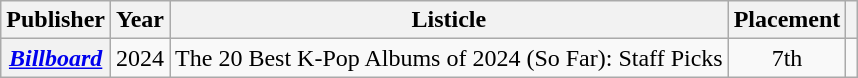<table class="wikitable plainrowheaders sortable" style="text-align:center">
<tr>
<th scope="col">Publisher</th>
<th scope="col">Year</th>
<th scope="col">Listicle</th>
<th scope="col">Placement</th>
<th scope="col" class="unsortable"></th>
</tr>
<tr>
<th scope="row"><em><a href='#'>Billboard</a></em></th>
<td rowspan="2">2024</td>
<td style="text-align:left">The 20 Best K-Pop Albums of 2024 (So Far): Staff Picks</td>
<td>7th</td>
<td></td>
</tr>
</table>
